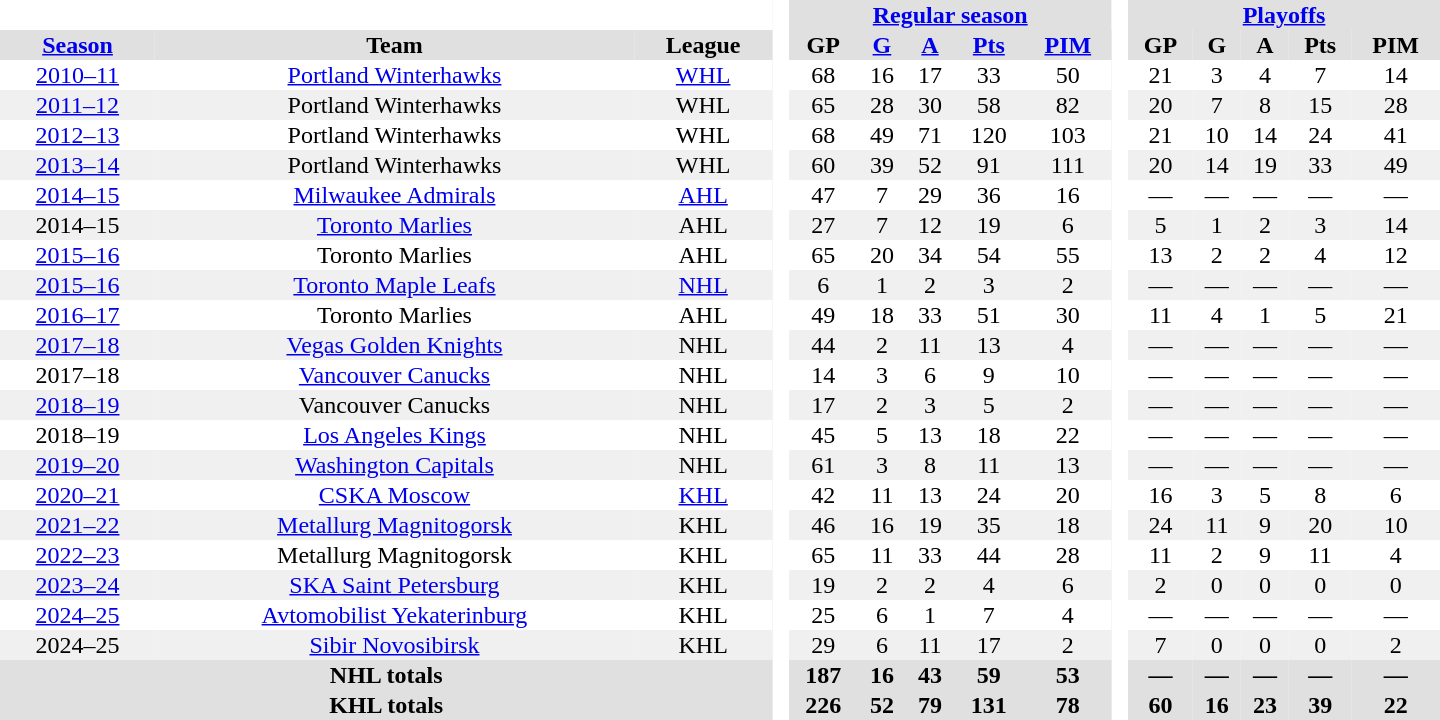<table border="0" cellpadding="1" cellspacing="0" style="text-align:center; width:60em;">
<tr style="background:#e0e0e0;">
<th colspan="3"  bgcolor="#ffffff"> </th>
<th rowspan="99" bgcolor="#ffffff"> </th>
<th colspan="5"><a href='#'>Regular season</a></th>
<th rowspan="99" bgcolor="#ffffff"> </th>
<th colspan="5"><a href='#'>Playoffs</a></th>
</tr>
<tr style="background:#e0e0e0;">
<th><a href='#'>Season</a></th>
<th>Team</th>
<th>League</th>
<th>GP</th>
<th><a href='#'>G</a></th>
<th><a href='#'>A</a></th>
<th><a href='#'>Pts</a></th>
<th><a href='#'>PIM</a></th>
<th>GP</th>
<th>G</th>
<th>A</th>
<th>Pts</th>
<th>PIM</th>
</tr>
<tr>
<td><a href='#'>2010–11</a></td>
<td><a href='#'>Portland Winterhawks</a></td>
<td><a href='#'>WHL</a></td>
<td>68</td>
<td>16</td>
<td>17</td>
<td>33</td>
<td>50</td>
<td>21</td>
<td>3</td>
<td>4</td>
<td>7</td>
<td>14</td>
</tr>
<tr bgcolor="#f0f0f0">
<td><a href='#'>2011–12</a></td>
<td>Portland Winterhawks</td>
<td>WHL</td>
<td>65</td>
<td>28</td>
<td>30</td>
<td>58</td>
<td>82</td>
<td>20</td>
<td>7</td>
<td>8</td>
<td>15</td>
<td>28</td>
</tr>
<tr>
<td><a href='#'>2012–13</a></td>
<td>Portland Winterhawks</td>
<td>WHL</td>
<td>68</td>
<td>49</td>
<td>71</td>
<td>120</td>
<td>103</td>
<td>21</td>
<td>10</td>
<td>14</td>
<td>24</td>
<td>41</td>
</tr>
<tr bgcolor="#f0f0f0">
<td><a href='#'>2013–14</a></td>
<td>Portland Winterhawks</td>
<td>WHL</td>
<td>60</td>
<td>39</td>
<td>52</td>
<td>91</td>
<td>111</td>
<td>20</td>
<td>14</td>
<td>19</td>
<td>33</td>
<td>49</td>
</tr>
<tr>
<td><a href='#'>2014–15</a></td>
<td><a href='#'>Milwaukee Admirals</a></td>
<td><a href='#'>AHL</a></td>
<td>47</td>
<td>7</td>
<td>29</td>
<td>36</td>
<td>16</td>
<td>—</td>
<td>—</td>
<td>—</td>
<td>—</td>
<td>—</td>
</tr>
<tr bgcolor="#f0f0f0">
<td>2014–15</td>
<td><a href='#'>Toronto Marlies</a></td>
<td>AHL</td>
<td>27</td>
<td>7</td>
<td>12</td>
<td>19</td>
<td>6</td>
<td>5</td>
<td>1</td>
<td>2</td>
<td>3</td>
<td>14</td>
</tr>
<tr>
<td><a href='#'>2015–16</a></td>
<td>Toronto Marlies</td>
<td>AHL</td>
<td>65</td>
<td>20</td>
<td>34</td>
<td>54</td>
<td>55</td>
<td>13</td>
<td>2</td>
<td>2</td>
<td>4</td>
<td>12</td>
</tr>
<tr ALIGN="center" bgcolor="#f0f0f0">
<td><a href='#'>2015–16</a></td>
<td><a href='#'>Toronto Maple Leafs</a></td>
<td><a href='#'>NHL</a></td>
<td>6</td>
<td>1</td>
<td>2</td>
<td>3</td>
<td>2</td>
<td>—</td>
<td>—</td>
<td>—</td>
<td>—</td>
<td>—</td>
</tr>
<tr ALIGN="center">
<td><a href='#'>2016–17</a></td>
<td>Toronto Marlies</td>
<td>AHL</td>
<td>49</td>
<td>18</td>
<td>33</td>
<td>51</td>
<td>30</td>
<td>11</td>
<td>4</td>
<td>1</td>
<td>5</td>
<td>21</td>
</tr>
<tr ALIGN="center" bgcolor="#f0f0f0">
<td><a href='#'>2017–18</a></td>
<td><a href='#'>Vegas Golden Knights</a></td>
<td>NHL</td>
<td>44</td>
<td>2</td>
<td>11</td>
<td>13</td>
<td>4</td>
<td>—</td>
<td>—</td>
<td>—</td>
<td>—</td>
<td>—</td>
</tr>
<tr ALIGN="center">
<td>2017–18</td>
<td><a href='#'>Vancouver Canucks</a></td>
<td>NHL</td>
<td>14</td>
<td>3</td>
<td>6</td>
<td>9</td>
<td>10</td>
<td>—</td>
<td>—</td>
<td>—</td>
<td>—</td>
<td>—</td>
</tr>
<tr ALIGN="center" bgcolor="#f0f0f0">
<td><a href='#'>2018–19</a></td>
<td>Vancouver Canucks</td>
<td>NHL</td>
<td>17</td>
<td>2</td>
<td>3</td>
<td>5</td>
<td>2</td>
<td>—</td>
<td>—</td>
<td>—</td>
<td>—</td>
<td>—</td>
</tr>
<tr ALIGN="center">
<td>2018–19</td>
<td><a href='#'>Los Angeles Kings</a></td>
<td>NHL</td>
<td>45</td>
<td>5</td>
<td>13</td>
<td>18</td>
<td>22</td>
<td>—</td>
<td>—</td>
<td>—</td>
<td>—</td>
<td>—</td>
</tr>
<tr ALIGN="center" bgcolor="#f0f0f0">
<td><a href='#'>2019–20</a></td>
<td><a href='#'>Washington Capitals</a></td>
<td>NHL</td>
<td>61</td>
<td>3</td>
<td>8</td>
<td>11</td>
<td>13</td>
<td>—</td>
<td>—</td>
<td>—</td>
<td>—</td>
<td>—</td>
</tr>
<tr ALIGN="center">
<td><a href='#'>2020–21</a></td>
<td><a href='#'>CSKA Moscow</a></td>
<td><a href='#'>KHL</a></td>
<td>42</td>
<td>11</td>
<td>13</td>
<td>24</td>
<td>20</td>
<td>16</td>
<td>3</td>
<td>5</td>
<td>8</td>
<td>6</td>
</tr>
<tr ALIGN="center" bgcolor="#f0f0f0">
<td><a href='#'>2021–22</a></td>
<td><a href='#'>Metallurg Magnitogorsk</a></td>
<td>KHL</td>
<td>46</td>
<td>16</td>
<td>19</td>
<td>35</td>
<td>18</td>
<td>24</td>
<td>11</td>
<td>9</td>
<td>20</td>
<td>10</td>
</tr>
<tr ALIGN="center">
<td><a href='#'>2022–23</a></td>
<td>Metallurg Magnitogorsk</td>
<td>KHL</td>
<td>65</td>
<td>11</td>
<td>33</td>
<td>44</td>
<td>28</td>
<td>11</td>
<td>2</td>
<td>9</td>
<td>11</td>
<td>4</td>
</tr>
<tr ALIGN="center" bgcolor="#f0f0f0">
<td><a href='#'>2023–24</a></td>
<td><a href='#'>SKA Saint Petersburg</a></td>
<td>KHL</td>
<td>19</td>
<td>2</td>
<td>2</td>
<td>4</td>
<td>6</td>
<td>2</td>
<td>0</td>
<td>0</td>
<td>0</td>
<td>0</td>
</tr>
<tr ALIGN="center">
<td><a href='#'>2024–25</a></td>
<td><a href='#'>Avtomobilist Yekaterinburg</a></td>
<td>KHL</td>
<td>25</td>
<td>6</td>
<td>1</td>
<td>7</td>
<td>4</td>
<td>—</td>
<td>—</td>
<td>—</td>
<td>—</td>
<td>—</td>
</tr>
<tr ALIGN="center" bgcolor="#f0f0f0">
<td>2024–25</td>
<td><a href='#'>Sibir Novosibirsk</a></td>
<td>KHL</td>
<td>29</td>
<td>6</td>
<td>11</td>
<td>17</td>
<td>2</td>
<td>7</td>
<td>0</td>
<td>0</td>
<td>0</td>
<td>2</td>
</tr>
<tr bgcolor="#e0e0e0">
<th colspan="3">NHL totals</th>
<th>187</th>
<th>16</th>
<th>43</th>
<th>59</th>
<th>53</th>
<th>—</th>
<th>—</th>
<th>—</th>
<th>—</th>
<th>—</th>
</tr>
<tr bgcolor="#e0e0e0">
<th colspan="3">KHL totals</th>
<th>226</th>
<th>52</th>
<th>79</th>
<th>131</th>
<th>78</th>
<th>60</th>
<th>16</th>
<th>23</th>
<th>39</th>
<th>22</th>
</tr>
</table>
